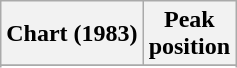<table class="wikitable sortable plainrowheaders">
<tr>
<th>Chart (1983)</th>
<th>Peak<br>position</th>
</tr>
<tr>
</tr>
<tr>
</tr>
<tr>
</tr>
<tr>
</tr>
</table>
